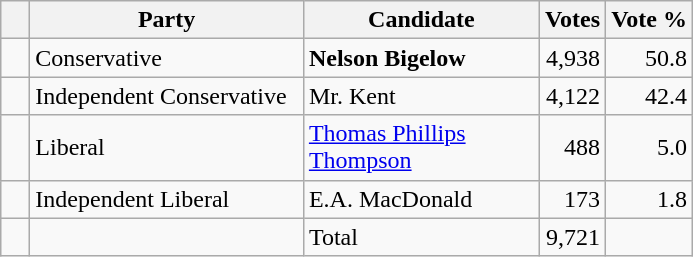<table class="wikitable">
<tr>
<th></th>
<th scope="col" width="175">Party</th>
<th scope="col" width="150">Candidate</th>
<th>Votes</th>
<th>Vote %</th>
</tr>
<tr>
<td>   </td>
<td>Conservative</td>
<td><strong>Nelson Bigelow</strong></td>
<td align=right>4,938</td>
<td align=right>50.8</td>
</tr>
<tr>
<td>   </td>
<td>Independent Conservative</td>
<td>Mr. Kent</td>
<td align=right>4,122</td>
<td align=right>42.4</td>
</tr>
<tr>
<td>   </td>
<td>Liberal</td>
<td><a href='#'>Thomas Phillips Thompson</a></td>
<td align=right>488</td>
<td align=right>5.0</td>
</tr>
<tr>
<td>   </td>
<td>Independent Liberal</td>
<td>E.A. MacDonald</td>
<td align=right>173</td>
<td align=right>1.8</td>
</tr>
<tr>
<td></td>
<td></td>
<td>Total</td>
<td align=right>9,721</td>
<td></td>
</tr>
</table>
